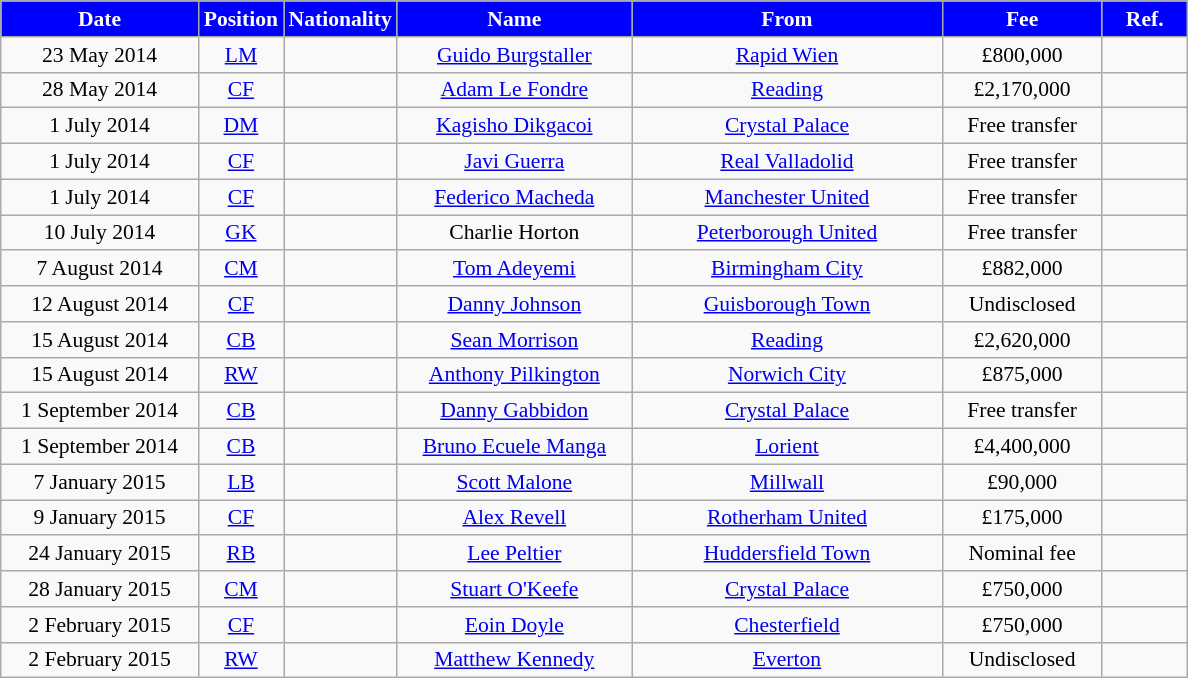<table class="wikitable"  style="text-align:center; font-size:90%; ">
<tr>
<th style="background:#0000FF; color:white; width:125px;">Date</th>
<th style="background:#0000FF; color:white; width:50px;">Position</th>
<th style="background:#0000FF; color:white; width:50px;">Nationality</th>
<th style="background:#0000FF; color:white; width:150px;">Name</th>
<th style="background:#0000FF; color:white; width:200px;">From</th>
<th style="background:#0000FF; color:white; width:100px;">Fee</th>
<th style="background:#0000FF; color:white; width:50px;">Ref.</th>
</tr>
<tr>
<td>23 May 2014</td>
<td><a href='#'>LM</a></td>
<td></td>
<td><a href='#'>Guido Burgstaller</a></td>
<td><a href='#'>Rapid Wien</a></td>
<td>£800,000</td>
<td></td>
</tr>
<tr>
<td>28 May 2014</td>
<td><a href='#'>CF</a></td>
<td></td>
<td><a href='#'>Adam Le Fondre</a></td>
<td><a href='#'>Reading</a></td>
<td>£2,170,000</td>
<td></td>
</tr>
<tr>
<td>1 July 2014</td>
<td><a href='#'>DM</a></td>
<td></td>
<td><a href='#'>Kagisho Dikgacoi</a></td>
<td><a href='#'>Crystal Palace</a></td>
<td>Free transfer</td>
<td></td>
</tr>
<tr>
<td>1 July 2014</td>
<td><a href='#'>CF</a></td>
<td></td>
<td><a href='#'>Javi Guerra</a></td>
<td><a href='#'>Real Valladolid</a></td>
<td>Free transfer</td>
<td></td>
</tr>
<tr>
<td>1 July 2014</td>
<td><a href='#'>CF</a></td>
<td></td>
<td><a href='#'>Federico Macheda</a></td>
<td><a href='#'>Manchester United</a></td>
<td>Free transfer</td>
<td></td>
</tr>
<tr>
<td>10 July 2014</td>
<td><a href='#'>GK</a></td>
<td></td>
<td>Charlie Horton</td>
<td><a href='#'>Peterborough United</a></td>
<td>Free transfer</td>
<td></td>
</tr>
<tr>
<td>7 August 2014</td>
<td><a href='#'>CM</a></td>
<td></td>
<td><a href='#'>Tom Adeyemi</a></td>
<td><a href='#'>Birmingham City</a></td>
<td>£882,000</td>
<td></td>
</tr>
<tr>
<td>12 August 2014</td>
<td><a href='#'>CF</a></td>
<td></td>
<td><a href='#'>Danny Johnson</a></td>
<td><a href='#'>Guisborough Town</a></td>
<td>Undisclosed</td>
<td></td>
</tr>
<tr>
<td>15 August 2014</td>
<td><a href='#'>CB</a></td>
<td></td>
<td><a href='#'>Sean Morrison</a></td>
<td><a href='#'>Reading</a></td>
<td>£2,620,000</td>
<td></td>
</tr>
<tr>
<td>15 August 2014</td>
<td><a href='#'>RW</a></td>
<td></td>
<td><a href='#'>Anthony Pilkington</a></td>
<td><a href='#'>Norwich City</a></td>
<td>£875,000</td>
<td></td>
</tr>
<tr>
<td>1 September 2014</td>
<td><a href='#'>CB</a></td>
<td></td>
<td><a href='#'>Danny Gabbidon</a></td>
<td><a href='#'>Crystal Palace</a></td>
<td>Free transfer</td>
<td></td>
</tr>
<tr>
<td>1 September 2014</td>
<td><a href='#'>CB</a></td>
<td></td>
<td><a href='#'>Bruno Ecuele Manga</a></td>
<td><a href='#'>Lorient</a></td>
<td>£4,400,000</td>
<td></td>
</tr>
<tr>
<td>7 January 2015</td>
<td><a href='#'>LB</a></td>
<td></td>
<td><a href='#'>Scott Malone</a></td>
<td><a href='#'>Millwall</a></td>
<td>£90,000</td>
<td></td>
</tr>
<tr>
<td>9 January 2015</td>
<td><a href='#'>CF</a></td>
<td></td>
<td><a href='#'>Alex Revell</a></td>
<td><a href='#'>Rotherham United</a></td>
<td>£175,000</td>
<td></td>
</tr>
<tr>
<td>24 January 2015</td>
<td><a href='#'>RB</a></td>
<td></td>
<td><a href='#'>Lee Peltier</a></td>
<td><a href='#'>Huddersfield Town</a></td>
<td>Nominal fee</td>
<td></td>
</tr>
<tr>
<td>28 January 2015</td>
<td><a href='#'>CM</a></td>
<td></td>
<td><a href='#'>Stuart O'Keefe</a></td>
<td><a href='#'>Crystal Palace</a></td>
<td>£750,000</td>
<td></td>
</tr>
<tr>
<td>2 February 2015</td>
<td><a href='#'>CF</a></td>
<td></td>
<td><a href='#'>Eoin Doyle</a></td>
<td><a href='#'>Chesterfield</a></td>
<td>£750,000</td>
<td></td>
</tr>
<tr>
<td>2 February 2015</td>
<td><a href='#'>RW</a></td>
<td></td>
<td><a href='#'>Matthew Kennedy</a></td>
<td><a href='#'>Everton</a></td>
<td>Undisclosed</td>
<td></td>
</tr>
</table>
